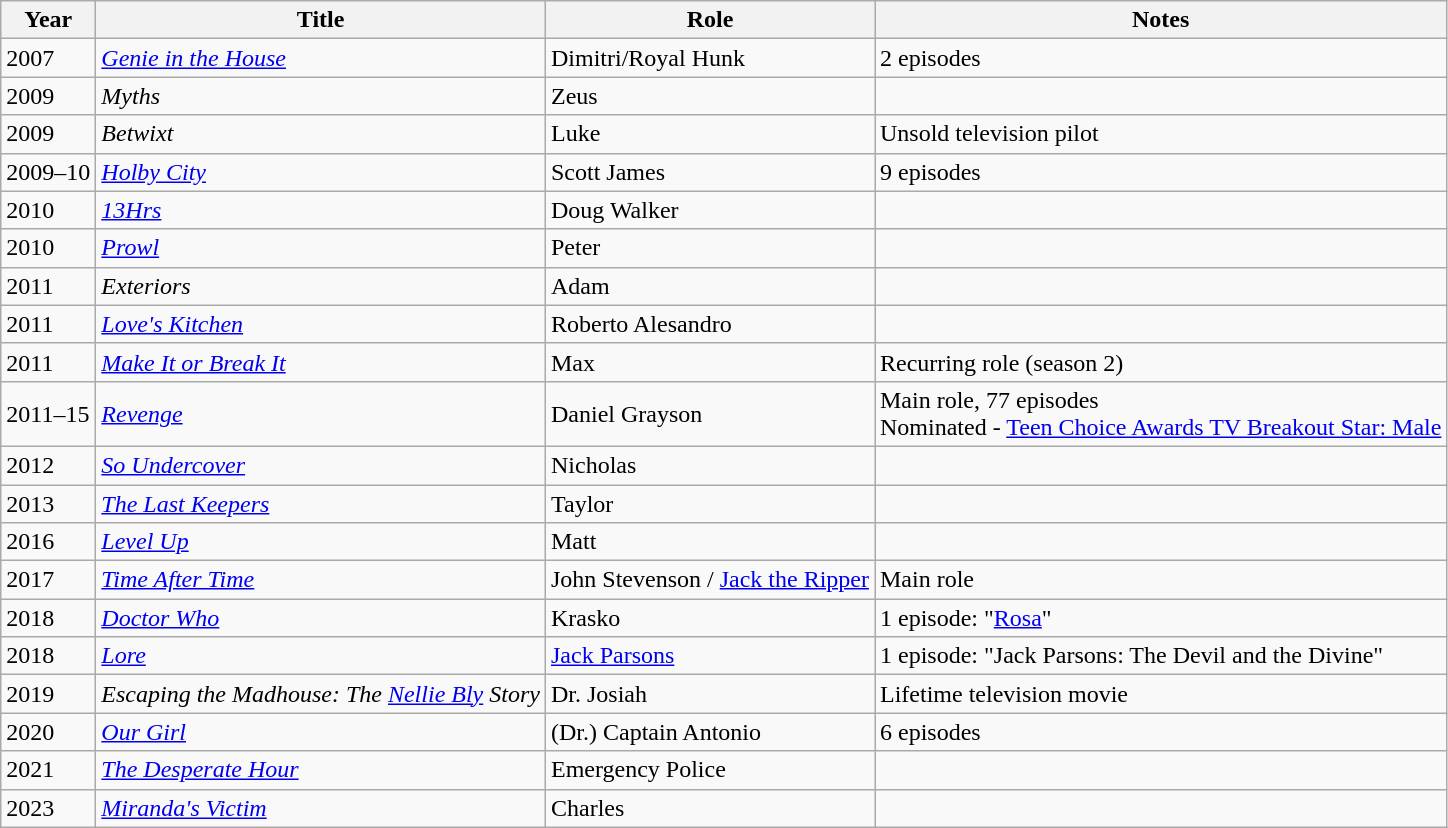<table class="wikitable sortable">
<tr>
<th>Year</th>
<th>Title</th>
<th>Role</th>
<th class="unsortable">Notes</th>
</tr>
<tr>
<td>2007</td>
<td><em><a href='#'>Genie in the House</a></em></td>
<td>Dimitri/Royal Hunk</td>
<td>2 episodes</td>
</tr>
<tr>
<td>2009</td>
<td><em>Myths</em></td>
<td>Zeus</td>
<td></td>
</tr>
<tr>
<td>2009</td>
<td><em>Betwixt</em></td>
<td>Luke</td>
<td>Unsold television pilot</td>
</tr>
<tr>
<td>2009–10</td>
<td><em><a href='#'>Holby City</a></em></td>
<td>Scott James</td>
<td>9 episodes</td>
</tr>
<tr>
<td>2010</td>
<td><em><a href='#'>13Hrs</a></em></td>
<td>Doug Walker</td>
<td></td>
</tr>
<tr>
<td>2010</td>
<td><em><a href='#'>Prowl</a></em></td>
<td>Peter</td>
<td></td>
</tr>
<tr>
<td>2011</td>
<td><em>Exteriors</em></td>
<td>Adam</td>
<td></td>
</tr>
<tr>
<td>2011</td>
<td><em><a href='#'>Love's Kitchen</a></em></td>
<td>Roberto Alesandro</td>
<td></td>
</tr>
<tr>
<td>2011</td>
<td><em><a href='#'>Make It or Break It</a></em></td>
<td>Max</td>
<td>Recurring role (season 2)</td>
</tr>
<tr>
<td>2011–15</td>
<td><em><a href='#'>Revenge</a></em></td>
<td>Daniel Grayson</td>
<td>Main role, 77 episodes<br>Nominated - <a href='#'>Teen Choice Awards TV Breakout Star: Male</a></td>
</tr>
<tr>
<td>2012</td>
<td><em><a href='#'>So Undercover</a></em></td>
<td>Nicholas</td>
<td></td>
</tr>
<tr>
<td>2013</td>
<td><em><a href='#'>The Last Keepers</a></em></td>
<td>Taylor</td>
<td></td>
</tr>
<tr>
<td>2016</td>
<td><em><a href='#'>Level Up</a></em></td>
<td>Matt</td>
<td></td>
</tr>
<tr>
<td>2017</td>
<td><em><a href='#'>Time After Time</a></em></td>
<td>John Stevenson / <a href='#'>Jack the Ripper</a></td>
<td>Main role</td>
</tr>
<tr>
<td>2018</td>
<td><em><a href='#'>Doctor Who</a></em></td>
<td>Krasko</td>
<td>1 episode: "<a href='#'>Rosa</a>"</td>
</tr>
<tr>
<td>2018</td>
<td><em><a href='#'>Lore</a></em></td>
<td><a href='#'>Jack Parsons</a></td>
<td>1 episode: "Jack Parsons: The Devil and the Divine"</td>
</tr>
<tr>
<td>2019</td>
<td><em>Escaping the Madhouse: The <a href='#'>Nellie Bly</a> Story</em></td>
<td>Dr. Josiah</td>
<td>Lifetime television movie</td>
</tr>
<tr>
<td>2020</td>
<td><em><a href='#'>Our Girl</a></em></td>
<td>(Dr.) Captain Antonio</td>
<td>6 episodes</td>
</tr>
<tr>
<td>2021</td>
<td><em><a href='#'>The Desperate Hour</a></em></td>
<td>Emergency Police</td>
<td></td>
</tr>
<tr>
<td>2023</td>
<td><em><a href='#'>Miranda's Victim</a></em></td>
<td>Charles</td>
<td></td>
</tr>
</table>
